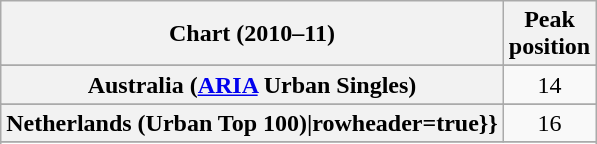<table class="wikitable sortable plainrowheaders">
<tr>
<th scope="col">Chart (2010–11)</th>
<th scope="col">Peak<br>position</th>
</tr>
<tr>
</tr>
<tr>
<th scope="row">Australia (<a href='#'>ARIA</a> Urban Singles)</th>
<td align="center">14</td>
</tr>
<tr>
</tr>
<tr>
</tr>
<tr>
</tr>
<tr>
</tr>
<tr>
</tr>
<tr>
<th scope="row">Netherlands (Urban Top 100)|rowheader=true}}</th>
<td align="center">16</td>
</tr>
<tr>
</tr>
<tr>
</tr>
<tr>
</tr>
<tr>
</tr>
<tr>
</tr>
</table>
